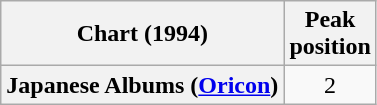<table class="wikitable sortable plainrowheaders">
<tr>
<th scope="col">Chart (1994)</th>
<th scope="col">Peak<br>position</th>
</tr>
<tr>
<th scope="row">Japanese Albums (<a href='#'>Oricon</a>)</th>
<td align="center">2</td>
</tr>
</table>
